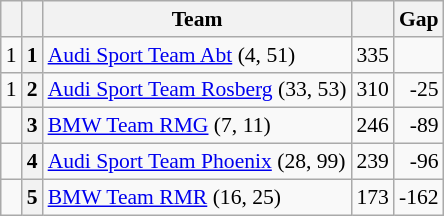<table class="wikitable" style="font-size: 90%;">
<tr>
<th></th>
<th></th>
<th>Team</th>
<th></th>
<th>Gap</th>
</tr>
<tr>
<td align="left"> 1</td>
<th>1</th>
<td> <a href='#'>Audi Sport Team Abt</a> (4, 51)</td>
<td align="right">335</td>
<td align="right"></td>
</tr>
<tr>
<td align="left"> 1</td>
<th>2</th>
<td> <a href='#'>Audi Sport Team Rosberg</a> (33, 53)</td>
<td align="right">310</td>
<td align="right">-25</td>
</tr>
<tr>
<td align="left"></td>
<th>3</th>
<td> <a href='#'>BMW Team RMG</a> (7, 11)</td>
<td align="right">246</td>
<td align="right">-89</td>
</tr>
<tr>
<td align="left"></td>
<th>4</th>
<td> <a href='#'>Audi Sport Team Phoenix</a> (28, 99)</td>
<td align="right">239</td>
<td align="right">-96</td>
</tr>
<tr>
<td align="left"></td>
<th>5</th>
<td> <a href='#'>BMW Team RMR</a> (16, 25)</td>
<td align="right">173</td>
<td align="right">-162</td>
</tr>
</table>
